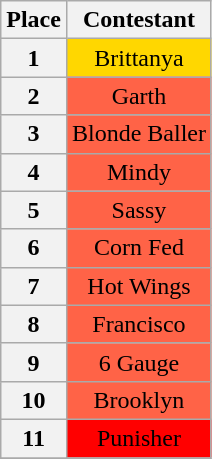<table class="wikitable" style="text-align:center">
<tr>
<th>Place</th>
<th>Contestant</th>
</tr>
<tr>
<th>1</th>
<td bgcolor="gold">Brittanya</td>
</tr>
<tr>
<th>2</th>
<td bgcolor="tomato">Garth</td>
</tr>
<tr>
<th>3</th>
<td bgcolor="tomato">Blonde Baller</td>
</tr>
<tr>
<th>4</th>
<td bgcolor="tomato">Mindy</td>
</tr>
<tr>
<th>5</th>
<td bgcolor="tomato">Sassy</td>
</tr>
<tr>
<th>6</th>
<td bgcolor="tomato">Corn Fed</td>
</tr>
<tr>
<th>7</th>
<td bgcolor="tomato">Hot Wings</td>
</tr>
<tr>
<th>8</th>
<td bgcolor="tomato">Francisco</td>
</tr>
<tr>
<th>9</th>
<td bgcolor="tomato">6 Gauge</td>
</tr>
<tr>
<th>10</th>
<td bgcolor="tomato">Brooklyn</td>
</tr>
<tr>
<th>11</th>
<td bgcolor="red">Punisher</td>
</tr>
<tr>
</tr>
</table>
